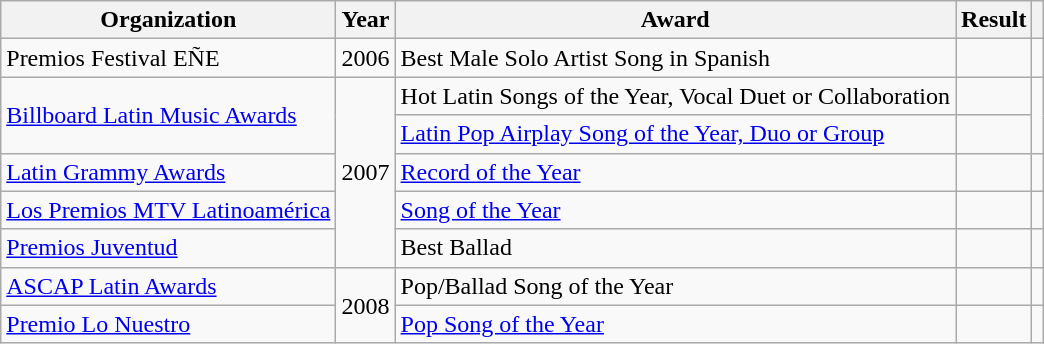<table class="wikitable sortable plainrowheaders">
<tr>
<th scope="col">Organization</th>
<th scope="col">Year</th>
<th scope="col">Award</th>
<th scope="col">Result</th>
<th class="unsortable"></th>
</tr>
<tr>
<td>Premios Festival EÑE</td>
<td>2006</td>
<td>Best Male Solo Artist Song in Spanish</td>
<td></td>
<td align="center"></td>
</tr>
<tr>
<td rowspan="2"><a href='#'>Billboard Latin Music Awards</a></td>
<td rowspan="5">2007</td>
<td>Hot Latin Songs of the Year, Vocal Duet or Collaboration</td>
<td></td>
<td rowspan="2" align="center"></td>
</tr>
<tr>
<td><a href='#'>Latin Pop Airplay Song of the Year, Duo or Group</a></td>
<td></td>
</tr>
<tr>
<td><a href='#'>Latin Grammy Awards</a></td>
<td><a href='#'>Record of the Year</a></td>
<td></td>
<td align="center"></td>
</tr>
<tr>
<td><a href='#'>Los Premios MTV Latinoamérica</a></td>
<td><a href='#'>Song of the Year</a></td>
<td></td>
<td align="center"></td>
</tr>
<tr>
<td><a href='#'>Premios Juventud</a></td>
<td>Best Ballad</td>
<td></td>
<td align="center"></td>
</tr>
<tr>
<td><a href='#'>ASCAP Latin Awards</a></td>
<td rowspan=2>2008</td>
<td>Pop/Ballad Song of the Year</td>
<td></td>
<td align="center"></td>
</tr>
<tr>
<td><a href='#'>Premio Lo Nuestro</a></td>
<td><a href='#'>Pop Song of the Year</a></td>
<td></td>
<td align="center"></td>
</tr>
</table>
